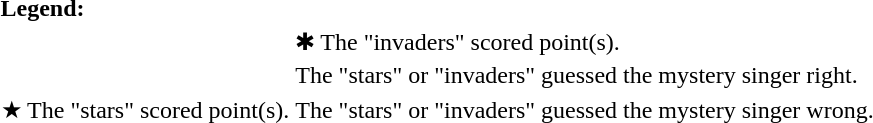<table class="toccolours" style="font-size:100%; white-space:nowrap;">
<tr>
<td><strong>Legend:</strong></td>
<td>      </td>
</tr>
<tr>
<td></td>
<td>✱ The "invaders" scored point(s).</td>
</tr>
<tr>
<td></td>
<td> The "stars" or "invaders" guessed the mystery singer right.</td>
</tr>
<tr>
<td>★ The "stars" scored point(s).</td>
<td> The "stars" or "invaders" guessed the mystery singer wrong.</td>
</tr>
</table>
